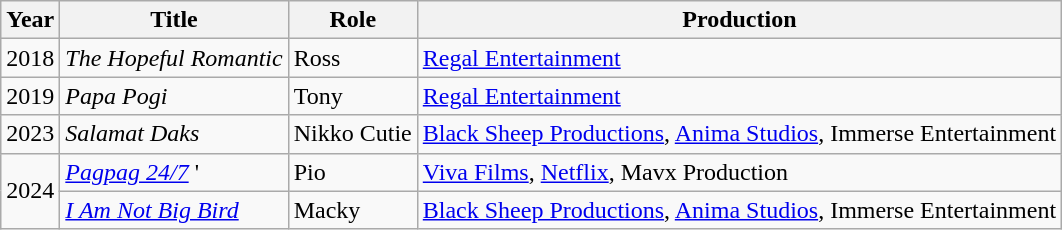<table class="wikitable sortable">
<tr>
<th>Year</th>
<th>Title</th>
<th>Role</th>
<th>Production</th>
</tr>
<tr>
<td>2018</td>
<td><em>The Hopeful Romantic</em></td>
<td>Ross</td>
<td><a href='#'>Regal Entertainment</a></td>
</tr>
<tr>
<td>2019</td>
<td><em>Papa Pogi</em></td>
<td>Tony</td>
<td><a href='#'>Regal Entertainment</a></td>
</tr>
<tr>
<td>2023</td>
<td><em>Salamat Daks</em></td>
<td>Nikko Cutie</td>
<td><a href='#'>Black Sheep Productions</a>, <a href='#'>Anima Studios</a>, Immerse Entertainment</td>
</tr>
<tr>
<td rowspan="2">2024</td>
<td><em><a href='#'>Pagpag 24/7</a></em> '</td>
<td>Pio</td>
<td><a href='#'>Viva Films</a>, <a href='#'>Netflix</a>, Mavx Production</td>
</tr>
<tr>
<td><em><a href='#'>I Am Not Big Bird</a></em></td>
<td>Macky</td>
<td><a href='#'>Black Sheep Productions</a>, <a href='#'>Anima Studios</a>, Immerse Entertainment</td>
</tr>
</table>
